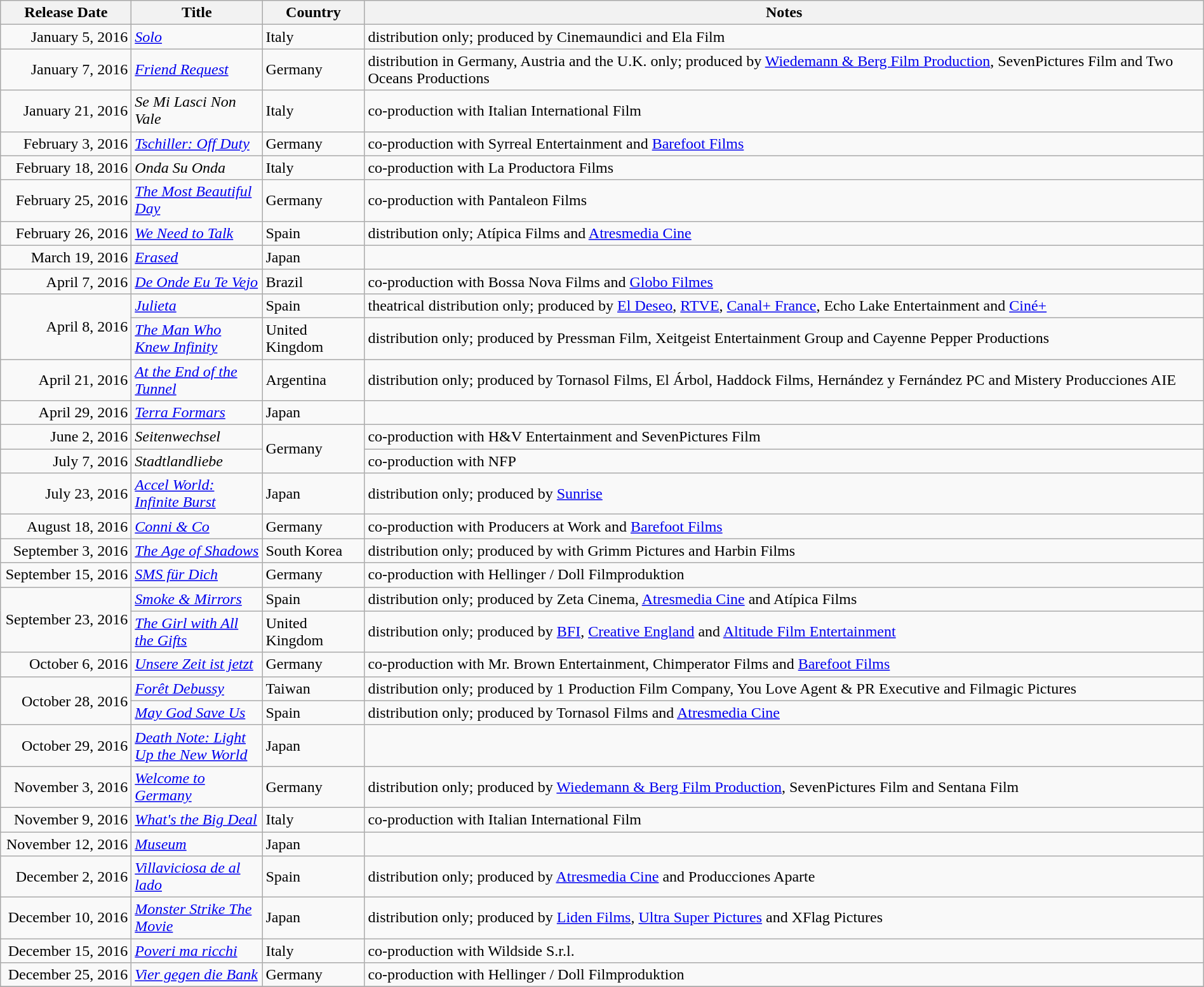<table class="wikitable sortable" style="width:100%;">
<tr>
<th scope="col" style=width:130px;">Release Date</th>
<th scope="col" style=width:130px;">Title</th>
<th scope="col" style=width:100px;">Country</th>
<th>Notes</th>
</tr>
<tr>
<td style="text-align:right;">January 5, 2016</td>
<td><em><a href='#'>Solo</a></em></td>
<td>Italy</td>
<td>distribution only; produced by Cinemaundici and Ela Film</td>
</tr>
<tr>
<td style="text-align:right;">January 7, 2016</td>
<td><em><a href='#'>Friend Request</a></em></td>
<td>Germany</td>
<td>distribution in Germany, Austria and the U.K. only; produced by <a href='#'>Wiedemann & Berg Film Production</a>, SevenPictures Film and Two Oceans Productions</td>
</tr>
<tr>
<td style="text-align:right;">January 21, 2016</td>
<td><em>Se Mi Lasci Non Vale</em></td>
<td>Italy</td>
<td>co-production with Italian International Film</td>
</tr>
<tr>
<td style="text-align:right;">February 3, 2016</td>
<td><em><a href='#'>Tschiller: Off Duty</a></em></td>
<td>Germany</td>
<td>co-production with Syrreal Entertainment and <a href='#'>Barefoot Films</a></td>
</tr>
<tr>
<td style="text-align:right;">February 18, 2016</td>
<td><em>Onda Su Onda</em></td>
<td>Italy</td>
<td>co-production with La Productora Films</td>
</tr>
<tr>
<td style="text-align:right;">February 25, 2016</td>
<td><em><a href='#'>The Most Beautiful Day</a></em></td>
<td>Germany</td>
<td>co-production with Pantaleon Films</td>
</tr>
<tr>
<td style="text-align:right;">February 26, 2016</td>
<td><em><a href='#'>We Need to Talk</a></em></td>
<td>Spain</td>
<td>distribution only; Atípica Films and <a href='#'>Atresmedia Cine</a></td>
</tr>
<tr>
<td style="text-align:right;">March 19, 2016</td>
<td><em><a href='#'>Erased</a></em></td>
<td>Japan</td>
<td></td>
</tr>
<tr>
<td style="text-align:right;">April 7, 2016</td>
<td><em><a href='#'>De Onde Eu Te Vejo</a></em></td>
<td>Brazil</td>
<td>co-production with Bossa Nova Films and <a href='#'>Globo Filmes</a></td>
</tr>
<tr>
<td rowspan="2" style="text-align:right;">April 8, 2016</td>
<td><em><a href='#'>Julieta</a></em></td>
<td>Spain</td>
<td>theatrical distribution only; produced by <a href='#'>El Deseo</a>, <a href='#'>RTVE</a>, <a href='#'>Canal+ France</a>, Echo Lake Entertainment and <a href='#'>Ciné+</a></td>
</tr>
<tr>
<td><em><a href='#'>The Man Who Knew Infinity</a></em></td>
<td>United Kingdom</td>
<td>distribution only; produced by Pressman Film, Xeitgeist Entertainment Group and Cayenne Pepper Productions</td>
</tr>
<tr>
<td style="text-align:right;">April 21, 2016</td>
<td><em><a href='#'>At the End of the Tunnel</a></em></td>
<td>Argentina</td>
<td>distribution only; produced by Tornasol Films, El Árbol, Haddock Films, Hernández y Fernández PC and Mistery Producciones AIE</td>
</tr>
<tr>
<td style="text-align:right;">April 29, 2016</td>
<td><em><a href='#'>Terra Formars</a></em></td>
<td>Japan</td>
<td></td>
</tr>
<tr>
<td style="text-align:right;">June 2, 2016</td>
<td><em>Seitenwechsel</em></td>
<td rowspan="2">Germany</td>
<td>co-production with H&V Entertainment and SevenPictures Film</td>
</tr>
<tr>
<td style="text-align:right;">July 7, 2016</td>
<td><em>Stadtlandliebe</em></td>
<td>co-production with NFP</td>
</tr>
<tr>
<td style="text-align:right;">July 23, 2016</td>
<td><em><a href='#'>Accel World: Infinite Burst</a></em></td>
<td>Japan</td>
<td>distribution only; produced by <a href='#'>Sunrise</a></td>
</tr>
<tr>
<td style="text-align:right;">August 18, 2016</td>
<td><em><a href='#'>Conni & Co</a></em></td>
<td>Germany</td>
<td>co-production with Producers at Work and <a href='#'>Barefoot Films</a></td>
</tr>
<tr>
<td style="text-align:right;">September 3, 2016</td>
<td><em><a href='#'>The Age of Shadows</a></em></td>
<td>South Korea</td>
<td>distribution only; produced by with Grimm Pictures and Harbin Films</td>
</tr>
<tr>
<td style="text-align:right;">September 15, 2016</td>
<td><em><a href='#'>SMS für Dich</a></em></td>
<td>Germany</td>
<td>co-production with Hellinger / Doll Filmproduktion</td>
</tr>
<tr>
<td style="text-align:right;" rowspan="2">September 23, 2016</td>
<td><em><a href='#'>Smoke & Mirrors</a></em></td>
<td>Spain</td>
<td>distribution only; produced by Zeta Cinema, <a href='#'>Atresmedia Cine</a> and Atípica Films</td>
</tr>
<tr>
<td><em><a href='#'>The Girl with All the Gifts</a></em></td>
<td>United Kingdom</td>
<td>distribution only; produced by <a href='#'>BFI</a>, <a href='#'>Creative England</a> and <a href='#'>Altitude Film Entertainment</a></td>
</tr>
<tr>
<td style="text-align:right;">October 6, 2016</td>
<td><em><a href='#'>Unsere Zeit ist jetzt</a></em></td>
<td>Germany</td>
<td>co-production with Mr. Brown Entertainment, Chimperator Films and <a href='#'>Barefoot Films</a></td>
</tr>
<tr>
<td style="text-align:right;" rowspan="2">October 28, 2016</td>
<td><em><a href='#'>Forêt Debussy</a></em></td>
<td>Taiwan</td>
<td>distribution only; produced by 1 Production Film Company, You Love Agent & PR Executive and Filmagic Pictures</td>
</tr>
<tr>
<td><em><a href='#'>May God Save Us</a></em></td>
<td>Spain</td>
<td>distribution only; produced by Tornasol Films and <a href='#'>Atresmedia Cine</a></td>
</tr>
<tr>
<td style="text-align:right;">October 29, 2016</td>
<td><em><a href='#'>Death Note: Light Up the New World</a></em></td>
<td>Japan</td>
<td></td>
</tr>
<tr>
<td style="text-align:right;">November 3, 2016</td>
<td><em><a href='#'>Welcome to Germany</a></em></td>
<td>Germany</td>
<td>distribution only; produced by <a href='#'>Wiedemann & Berg Film Production</a>, SevenPictures Film and Sentana Film</td>
</tr>
<tr>
<td style="text-align:right;">November 9, 2016</td>
<td><em><a href='#'>What's the Big Deal</a></em></td>
<td>Italy</td>
<td>co-production with Italian International Film</td>
</tr>
<tr>
<td style="text-align:right;">November 12, 2016</td>
<td><em><a href='#'>Museum</a></em></td>
<td>Japan</td>
<td></td>
</tr>
<tr>
<td style="text-align:right;">December 2, 2016</td>
<td><em><a href='#'>Villaviciosa de al lado</a></em></td>
<td>Spain</td>
<td>distribution only; produced by <a href='#'>Atresmedia Cine</a> and Producciones Aparte</td>
</tr>
<tr>
<td style="text-align:right;">December 10, 2016</td>
<td><em><a href='#'>Monster Strike The Movie</a></em></td>
<td>Japan</td>
<td>distribution only; produced by <a href='#'>Liden Films</a>, <a href='#'>Ultra Super Pictures</a> and XFlag Pictures</td>
</tr>
<tr>
<td style="text-align:right;">December 15, 2016</td>
<td><em><a href='#'>Poveri ma ricchi</a></em></td>
<td>Italy</td>
<td>co-production with Wildside S.r.l.</td>
</tr>
<tr>
<td style="text-align:right;">December 25, 2016</td>
<td><em><a href='#'>Vier gegen die Bank</a></em></td>
<td>Germany</td>
<td>co-production with Hellinger / Doll Filmproduktion</td>
</tr>
<tr>
</tr>
</table>
